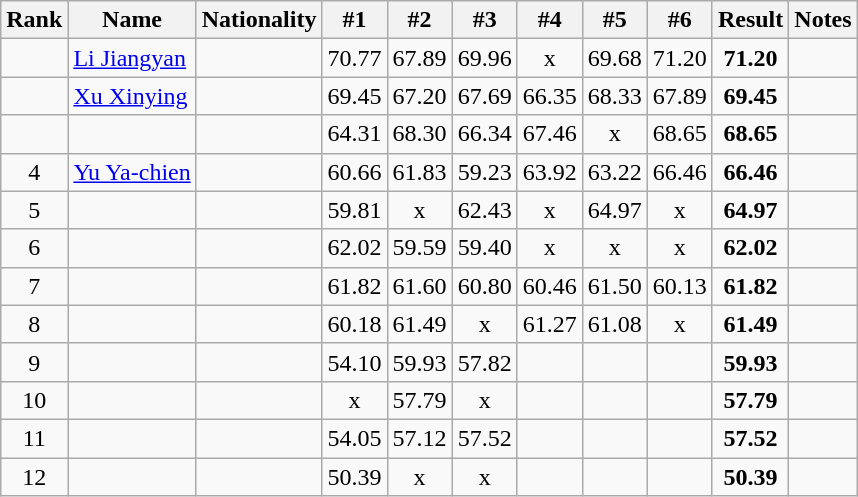<table class="wikitable sortable" style="text-align:center">
<tr>
<th>Rank</th>
<th>Name</th>
<th>Nationality</th>
<th>#1</th>
<th>#2</th>
<th>#3</th>
<th>#4</th>
<th>#5</th>
<th>#6</th>
<th>Result</th>
<th>Notes</th>
</tr>
<tr>
<td></td>
<td align=left><a href='#'>Li Jiangyan</a></td>
<td align=left></td>
<td>70.77</td>
<td>67.89</td>
<td>69.96</td>
<td>x</td>
<td>69.68</td>
<td>71.20</td>
<td><strong>71.20</strong></td>
<td></td>
</tr>
<tr>
<td></td>
<td align=left><a href='#'>Xu Xinying</a></td>
<td align=left></td>
<td>69.45</td>
<td>67.20</td>
<td>67.69</td>
<td>66.35</td>
<td>68.33</td>
<td>67.89</td>
<td><strong>69.45</strong></td>
<td></td>
</tr>
<tr>
<td></td>
<td align=left></td>
<td align=left></td>
<td>64.31</td>
<td>68.30</td>
<td>66.34</td>
<td>67.46</td>
<td>x</td>
<td>68.65</td>
<td><strong>68.65</strong></td>
<td></td>
</tr>
<tr>
<td>4</td>
<td align=left><a href='#'>Yu Ya-chien</a></td>
<td align=left></td>
<td>60.66</td>
<td>61.83</td>
<td>59.23</td>
<td>63.92</td>
<td>63.22</td>
<td>66.46</td>
<td><strong>66.46</strong></td>
<td></td>
</tr>
<tr>
<td>5</td>
<td align=left></td>
<td align=left></td>
<td>59.81</td>
<td>x</td>
<td>62.43</td>
<td>x</td>
<td>64.97</td>
<td>x</td>
<td><strong>64.97</strong></td>
<td></td>
</tr>
<tr>
<td>6</td>
<td align=left></td>
<td align=left></td>
<td>62.02</td>
<td>59.59</td>
<td>59.40</td>
<td>x</td>
<td>x</td>
<td>x</td>
<td><strong>62.02</strong></td>
<td></td>
</tr>
<tr>
<td>7</td>
<td align=left></td>
<td align=left></td>
<td>61.82</td>
<td>61.60</td>
<td>60.80</td>
<td>60.46</td>
<td>61.50</td>
<td>60.13</td>
<td><strong>61.82</strong></td>
<td></td>
</tr>
<tr>
<td>8</td>
<td align=left></td>
<td align=left></td>
<td>60.18</td>
<td>61.49</td>
<td>x</td>
<td>61.27</td>
<td>61.08</td>
<td>x</td>
<td><strong>61.49</strong></td>
<td></td>
</tr>
<tr>
<td>9</td>
<td align=left></td>
<td align=left></td>
<td>54.10</td>
<td>59.93</td>
<td>57.82</td>
<td></td>
<td></td>
<td></td>
<td><strong>59.93</strong></td>
<td></td>
</tr>
<tr>
<td>10</td>
<td align=left></td>
<td align=left></td>
<td>x</td>
<td>57.79</td>
<td>x</td>
<td></td>
<td></td>
<td></td>
<td><strong>57.79</strong></td>
<td></td>
</tr>
<tr>
<td>11</td>
<td align=left></td>
<td align=left></td>
<td>54.05</td>
<td>57.12</td>
<td>57.52</td>
<td></td>
<td></td>
<td></td>
<td><strong>57.52</strong></td>
<td></td>
</tr>
<tr>
<td>12</td>
<td align=left></td>
<td align=left></td>
<td>50.39</td>
<td>x</td>
<td>x</td>
<td></td>
<td></td>
<td></td>
<td><strong>50.39</strong></td>
<td></td>
</tr>
</table>
